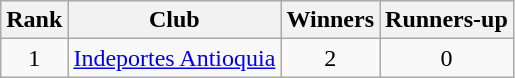<table class="wikitable sortable" style="text-align: center;">
<tr style=>
<th>Rank</th>
<th>Club</th>
<th>Winners</th>
<th>Runners-up</th>
</tr>
<tr>
<td>1</td>
<td align=left> <a href='#'>Indeportes Antioquia</a></td>
<td>2</td>
<td>0</td>
</tr>
</table>
